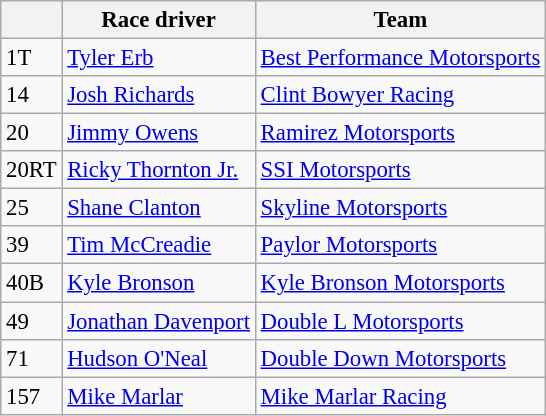<table class="wikitable" style="font-size: 95%;">
<tr>
<th></th>
<th>Race driver</th>
<th>Team</th>
</tr>
<tr>
<td>1T</td>
<td><a href='#'>Tyler Erb</a></td>
<td><a href='#'>Best Performance Motorsports</a></td>
</tr>
<tr>
<td>14</td>
<td><a href='#'>Josh Richards</a></td>
<td><a href='#'>Clint Bowyer Racing</a></td>
</tr>
<tr>
<td>20</td>
<td><a href='#'>Jimmy Owens</a></td>
<td><a href='#'>Ramirez Motorsports</a></td>
</tr>
<tr>
<td>20RT</td>
<td><a href='#'>Ricky Thornton Jr.</a></td>
<td><a href='#'>SSI Motorsports</a></td>
</tr>
<tr>
<td>25</td>
<td><a href='#'>Shane Clanton</a></td>
<td><a href='#'>Skyline Motorsports</a></td>
</tr>
<tr>
<td>39</td>
<td><a href='#'>Tim McCreadie</a></td>
<td><a href='#'>Paylor Motorsports</a></td>
</tr>
<tr>
<td>40B</td>
<td><a href='#'>Kyle Bronson</a></td>
<td><a href='#'>Kyle Bronson Motorsports</a></td>
</tr>
<tr>
<td>49</td>
<td><a href='#'>Jonathan Davenport</a></td>
<td><a href='#'>Double L Motorsports</a></td>
</tr>
<tr>
<td>71</td>
<td><a href='#'>Hudson O'Neal</a></td>
<td><a href='#'>Double Down Motorsports</a></td>
</tr>
<tr>
<td>157</td>
<td><a href='#'>Mike Marlar</a></td>
<td><a href='#'>Mike Marlar Racing</a></td>
</tr>
</table>
